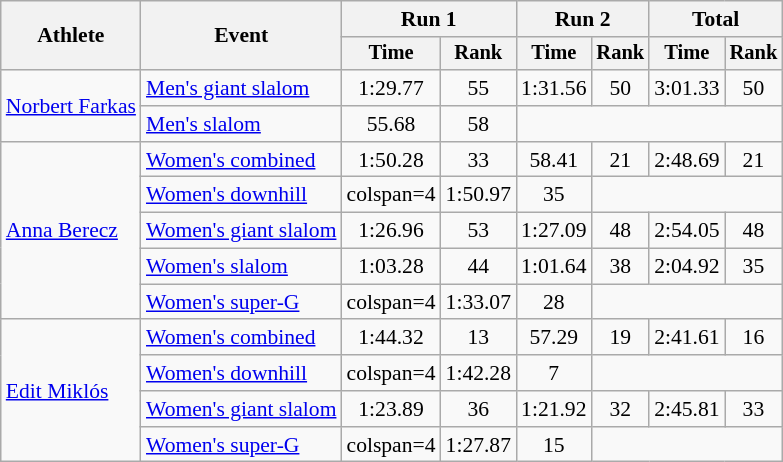<table class="wikitable" style="font-size:90%">
<tr>
<th rowspan=2>Athlete</th>
<th rowspan=2>Event</th>
<th colspan=2>Run 1</th>
<th colspan=2>Run 2</th>
<th colspan=2>Total</th>
</tr>
<tr style="font-size:95%">
<th>Time</th>
<th>Rank</th>
<th>Time</th>
<th>Rank</th>
<th>Time</th>
<th>Rank</th>
</tr>
<tr align=center>
<td align=left rowspan=2><a href='#'>Norbert Farkas</a></td>
<td align=left><a href='#'>Men's giant slalom</a></td>
<td>1:29.77</td>
<td>55</td>
<td>1:31.56</td>
<td>50</td>
<td>3:01.33</td>
<td>50</td>
</tr>
<tr align=center>
<td align=left><a href='#'>Men's slalom</a></td>
<td>55.68</td>
<td>58</td>
<td colspan=4></td>
</tr>
<tr align=center>
<td align=left rowspan=5><a href='#'>Anna Berecz</a></td>
<td align=left><a href='#'>Women's combined</a></td>
<td>1:50.28</td>
<td>33</td>
<td>58.41</td>
<td>21</td>
<td>2:48.69</td>
<td>21</td>
</tr>
<tr align=center>
<td align=left><a href='#'>Women's downhill</a></td>
<td>colspan=4 </td>
<td>1:50.97</td>
<td>35</td>
</tr>
<tr align=center>
<td align=left><a href='#'>Women's giant slalom</a></td>
<td>1:26.96</td>
<td>53</td>
<td>1:27.09</td>
<td>48</td>
<td>2:54.05</td>
<td>48</td>
</tr>
<tr align=center>
<td align=left><a href='#'>Women's slalom</a></td>
<td>1:03.28</td>
<td>44</td>
<td>1:01.64</td>
<td>38</td>
<td>2:04.92</td>
<td>35</td>
</tr>
<tr align=center>
<td align=left><a href='#'>Women's super-G</a></td>
<td>colspan=4 </td>
<td>1:33.07</td>
<td>28</td>
</tr>
<tr align=center>
<td align=left rowspan=4><a href='#'>Edit Miklós</a></td>
<td align=left><a href='#'>Women's combined</a></td>
<td>1:44.32</td>
<td>13</td>
<td>57.29</td>
<td>19</td>
<td>2:41.61</td>
<td>16</td>
</tr>
<tr align=center>
<td align=left><a href='#'>Women's downhill</a></td>
<td>colspan=4 </td>
<td>1:42.28</td>
<td>7</td>
</tr>
<tr align=center>
<td align=left><a href='#'>Women's giant slalom</a></td>
<td>1:23.89</td>
<td>36</td>
<td>1:21.92</td>
<td>32</td>
<td>2:45.81</td>
<td>33</td>
</tr>
<tr align=center>
<td align=left><a href='#'>Women's super-G</a></td>
<td>colspan=4 </td>
<td>1:27.87</td>
<td>15</td>
</tr>
</table>
